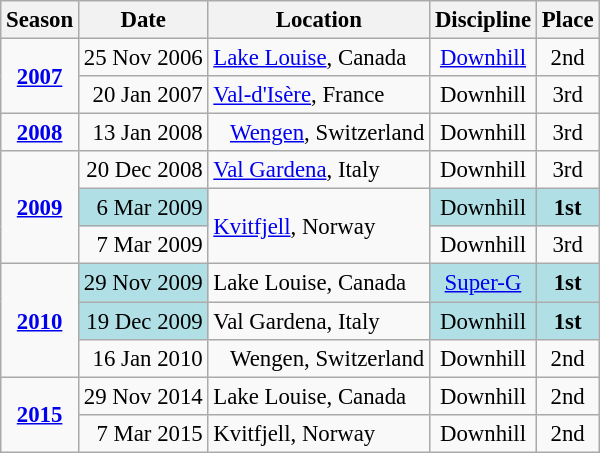<table class="wikitable" style="text-align:center; font-size:95%;">
<tr>
<th>Season</th>
<th>Date</th>
<th>Location</th>
<th>Discipline</th>
<th>Place</th>
</tr>
<tr>
<td rowspan=2><strong><a href='#'>2007</a></strong></td>
<td align=right>25 Nov 2006</td>
<td align=left> <a href='#'>Lake Louise</a>, Canada</td>
<td><a href='#'>Downhill</a></td>
<td>2nd</td>
</tr>
<tr>
<td align=right>20 Jan 2007</td>
<td align=left> <a href='#'>Val-d'Isère</a>, France</td>
<td>Downhill</td>
<td>3rd</td>
</tr>
<tr>
<td><strong><a href='#'>2008</a></strong></td>
<td align=right>13 Jan 2008</td>
<td align=left>   <a href='#'>Wengen</a>, Switzerland</td>
<td>Downhill</td>
<td>3rd</td>
</tr>
<tr>
<td rowspan=3><strong><a href='#'>2009</a></strong></td>
<td align=right>20 Dec 2008</td>
<td align=left> <a href='#'>Val Gardena</a>, Italy</td>
<td>Downhill</td>
<td>3rd</td>
</tr>
<tr>
<td bgcolor="#BOEOE6" align=right>6 Mar 2009</td>
<td rowspan=2 align=left> <a href='#'>Kvitfjell</a>, Norway</td>
<td bgcolor="#BOEOE6">Downhill</td>
<td bgcolor="#BOEOE6"><strong>1st</strong></td>
</tr>
<tr>
<td align=right>7 Mar 2009</td>
<td>Downhill</td>
<td>3rd</td>
</tr>
<tr>
<td rowspan=3><strong><a href='#'>2010</a></strong></td>
<td bgcolor="#BOEOE6" align=right>29 Nov 2009</td>
<td align=left> Lake Louise, Canada</td>
<td bgcolor="#BOEOE6"><a href='#'>Super-G</a></td>
<td bgcolor="#BOEOE6"><strong>1st</strong></td>
</tr>
<tr>
<td bgcolor="#BOEOE6" align=right>19 Dec 2009</td>
<td align=left> Val Gardena, Italy</td>
<td bgcolor="#BOEOE6">Downhill</td>
<td bgcolor="#BOEOE6"><strong>1st</strong></td>
</tr>
<tr>
<td align=right>16 Jan 2010</td>
<td align=left>   Wengen, Switzerland</td>
<td>Downhill</td>
<td>2nd</td>
</tr>
<tr>
<td rowspan=3><strong><a href='#'>2015</a></strong></td>
<td align=right>29 Nov 2014</td>
<td align=left> Lake Louise, Canada</td>
<td>Downhill</td>
<td>2nd</td>
</tr>
<tr>
<td align=right>7 Mar 2015</td>
<td align=left> Kvitfjell, Norway</td>
<td>Downhill</td>
<td>2nd</td>
</tr>
</table>
